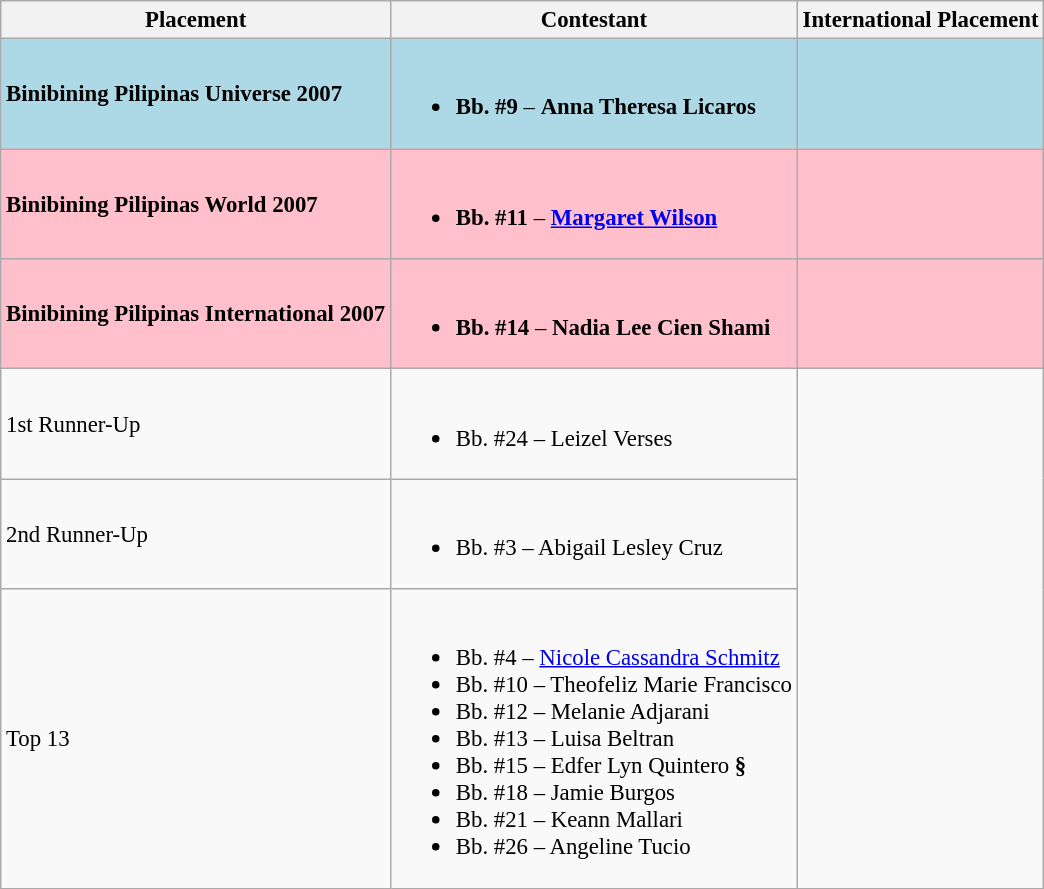<table class="wikitable sortable" style="font-size: 95%;">
<tr>
<th>Placement</th>
<th>Contestant</th>
<th>International Placement</th>
</tr>
<tr style="background:lightblue;">
<td><strong>Binibining Pilipinas Universe 2007</strong></td>
<td><br><ul><li><strong>Bb. #9</strong> – <strong>Anna Theresa Licaros</strong></li></ul></td>
<td></td>
</tr>
<tr style="background:pink;">
<td><strong>Binibining Pilipinas World 2007</strong></td>
<td><br><ul><li><strong>Bb. #11</strong> – <strong><a href='#'>Margaret Wilson</a></strong></li></ul></td>
<td></td>
</tr>
<tr style="background:pink;">
<td><strong>Binibining Pilipinas International 2007</strong></td>
<td><br><ul><li><strong>Bb. #14</strong> – <strong>Nadia Lee Cien Shami</strong></li></ul></td>
<td></td>
</tr>
<tr>
<td>1st Runner-Up</td>
<td><br><ul><li>Bb. #24 – Leizel Verses</li></ul></td>
</tr>
<tr>
<td>2nd Runner-Up</td>
<td><br><ul><li>Bb. #3 – Abigail Lesley Cruz</li></ul></td>
</tr>
<tr>
<td>Top 13</td>
<td><br><ul><li>Bb. #4 – <a href='#'>Nicole Cassandra Schmitz</a></li><li>Bb. #10 – Theofeliz Marie Francisco</li><li>Bb. #12 – Melanie Adjarani</li><li>Bb. #13 – Luisa Beltran</li><li>Bb. #15 – Edfer Lyn Quintero <strong>§</strong></li><li>Bb. #18 – Jamie Burgos</li><li>Bb. #21 – Keann Mallari</li><li>Bb. #26 – Angeline Tucio</li></ul></td>
</tr>
</table>
